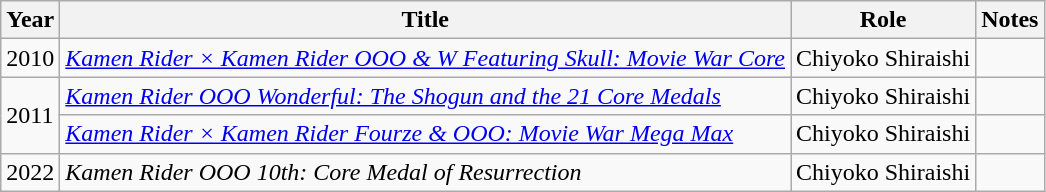<table class="wikitable">
<tr>
<th>Year</th>
<th>Title</th>
<th>Role</th>
<th>Notes</th>
</tr>
<tr>
<td>2010</td>
<td><em><a href='#'>Kamen Rider × Kamen Rider OOO & W Featuring Skull: Movie War Core</a></em></td>
<td>Chiyoko Shiraishi</td>
<td></td>
</tr>
<tr>
<td rowspan="2">2011</td>
<td><em><a href='#'>Kamen Rider OOO Wonderful: The Shogun and the 21 Core Medals</a></em></td>
<td>Chiyoko Shiraishi</td>
<td></td>
</tr>
<tr>
<td><em><a href='#'>Kamen Rider × Kamen Rider Fourze & OOO: Movie War Mega Max</a></em></td>
<td>Chiyoko Shiraishi</td>
<td></td>
</tr>
<tr>
<td>2022</td>
<td><em>Kamen Rider OOO 10th: Core Medal of Resurrection</em></td>
<td>Chiyoko Shiraishi</td>
<td></td>
</tr>
</table>
